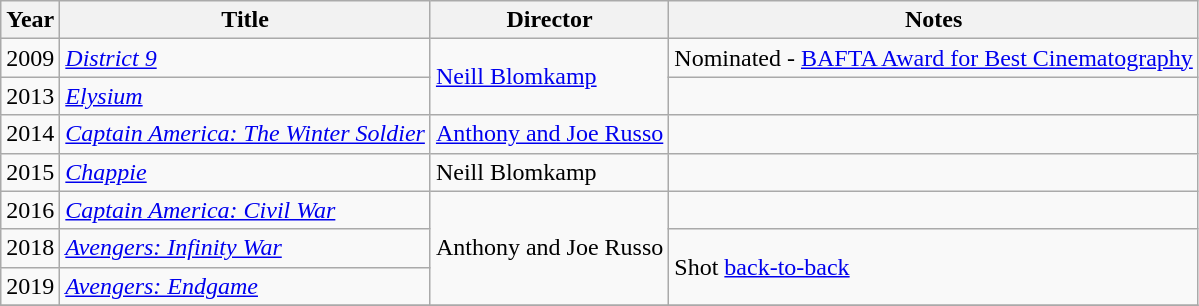<table class="wikitable">
<tr>
<th>Year</th>
<th>Title</th>
<th>Director</th>
<th>Notes</th>
</tr>
<tr>
<td>2009</td>
<td><em><a href='#'>District 9</a></em></td>
<td rowspan=2><a href='#'>Neill Blomkamp</a></td>
<td>Nominated - <a href='#'>BAFTA Award for Best Cinematography</a></td>
</tr>
<tr>
<td>2013</td>
<td><em><a href='#'>Elysium</a></em></td>
<td></td>
</tr>
<tr>
<td>2014</td>
<td><em><a href='#'>Captain America: The Winter Soldier</a></em></td>
<td><a href='#'>Anthony and Joe Russo</a></td>
<td></td>
</tr>
<tr>
<td>2015</td>
<td><em><a href='#'>Chappie</a></em></td>
<td>Neill Blomkamp</td>
<td></td>
</tr>
<tr>
<td>2016</td>
<td><em><a href='#'>Captain America: Civil War</a></em></td>
<td rowspan=3>Anthony and Joe Russo</td>
<td></td>
</tr>
<tr>
<td>2018</td>
<td><em><a href='#'>Avengers: Infinity War</a></em></td>
<td rowspan=2>Shot <a href='#'>back-to-back</a></td>
</tr>
<tr>
<td>2019</td>
<td><em><a href='#'>Avengers: Endgame</a></em></td>
</tr>
<tr>
</tr>
</table>
